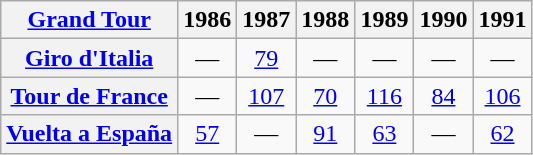<table class="wikitable plainrowheaders">
<tr>
<th scope="col"><a href='#'>Grand Tour</a></th>
<th scope="col">1986</th>
<th scope="col">1987</th>
<th scope="col">1988</th>
<th scope="col">1989</th>
<th scope="col">1990</th>
<th scope="col">1991</th>
</tr>
<tr style="text-align:center;">
<th scope="row"> <a href='#'>Giro d'Italia</a></th>
<td>—</td>
<td style="text-align:center;"><a href='#'>79</a></td>
<td>—</td>
<td>—</td>
<td>—</td>
<td>—</td>
</tr>
<tr style="text-align:center;">
<th scope="row"> <a href='#'>Tour de France</a></th>
<td>—</td>
<td style="text-align:center;"><a href='#'>107</a></td>
<td style="text-align:center;"><a href='#'>70</a></td>
<td style="text-align:center;"><a href='#'>116</a></td>
<td style="text-align:center;"><a href='#'>84</a></td>
<td style="text-align:center;"><a href='#'>106</a></td>
</tr>
<tr style="text-align:center;">
<th scope="row"> <a href='#'>Vuelta a España</a></th>
<td style="text-align:center;"><a href='#'>57</a></td>
<td>—</td>
<td style="text-align:center;"><a href='#'>91</a></td>
<td style="text-align:center;"><a href='#'>63</a></td>
<td>—</td>
<td style="text-align:center;"><a href='#'>62</a></td>
</tr>
</table>
